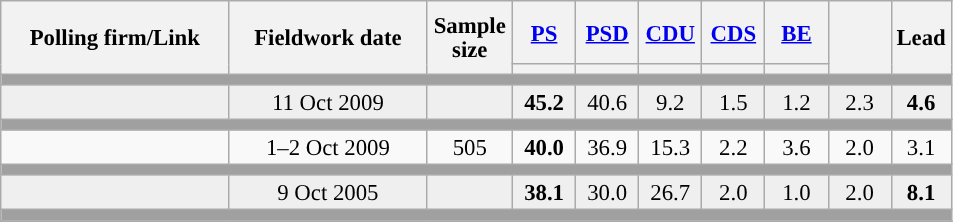<table class="wikitable collapsible sortable" style="text-align:center; font-size:95%; line-height:16px;">
<tr style="height:42px;">
<th style="width:145px;" rowspan="2">Polling firm/Link</th>
<th style="width:125px;" rowspan="2">Fieldwork date</th>
<th class="unsortable" style="width:50px;" rowspan="2">Sample size</th>
<th class="unsortable" style="width:35px;"><a href='#'>PS</a></th>
<th class="unsortable" style="width:35px;"><a href='#'>PSD</a></th>
<th class="unsortable" style="width:35px;"><a href='#'>CDU</a></th>
<th class="unsortable" style="width:35px;"><a href='#'>CDS</a></th>
<th class="unsortable" style="width:35px;"><a href='#'>BE</a></th>
<th class="unsortable" style="width:35px;" rowspan="2"></th>
<th class="unsortable" style="width:30px;" rowspan="2">Lead</th>
</tr>
<tr>
<th class="unsortable" style="color:inherit;background:"></th>
<th class="unsortable" style="color:inherit;background:"></th>
<th class="unsortable" style="color:inherit;background:"></th>
<th class="unsortable" style="color:inherit;background:"></th>
<th class="unsortable" style="color:inherit;background:"></th>
</tr>
<tr>
<td colspan="10" style="background:#A0A0A0"></td>
</tr>
<tr style="background:#EFEFEF;">
<td><strong></strong></td>
<td data-sort-value="2019-10-06">11 Oct 2009</td>
<td></td>
<td><strong>45.2</strong><br></td>
<td>40.6<br></td>
<td>9.2<br></td>
<td>1.5<br></td>
<td>1.2<br></td>
<td>2.3</td>
<td style="background:"><strong>4.6</strong></td>
</tr>
<tr>
<td colspan="10" style="background:#A0A0A0"></td>
</tr>
<tr>
<td align="center"></td>
<td align="center">1–2 Oct 2009</td>
<td>505</td>
<td align="center" ><strong>40.0</strong><br></td>
<td align="center">36.9<br></td>
<td align="center">15.3<br></td>
<td align="center">2.2<br></td>
<td align="center">3.6<br></td>
<td align="center">2.0</td>
<td style="background:">3.1</td>
</tr>
<tr>
<td colspan="10" style="background:#A0A0A0"></td>
</tr>
<tr style="background:#EFEFEF;">
<td><strong></strong></td>
<td data-sort-value="2019-10-06">9 Oct 2005</td>
<td></td>
<td><strong>38.1</strong><br></td>
<td>30.0<br></td>
<td>26.7<br></td>
<td>2.0<br></td>
<td>1.0<br></td>
<td>2.0<br></td>
<td style="background:"><strong>8.1</strong></td>
</tr>
<tr>
<td colspan="10" style="background:#A0A0A0"></td>
</tr>
<tr>
</tr>
</table>
